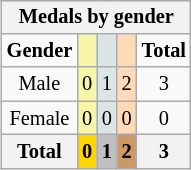<table class="wikitable" style="font-size:85%; float:right">
<tr style="background:#efefef;">
<th colspan=5><strong>Medals by gender</strong></th>
</tr>
<tr align=center>
<td><strong>Gender</strong></td>
<td style="background:#f7f6a8;"></td>
<td style="background:#dce5e5;"></td>
<td style="background:#ffdab9;"></td>
<td><strong>Total</strong></td>
</tr>
<tr align=center>
<td>Male</td>
<td style="background:#F7F6A8;">0</td>
<td style="background:#DCE5E5;">1</td>
<td style="background:#FFDAB9;">2</td>
<td>3</td>
</tr>
<tr align=center>
<td>Female</td>
<td style="background:#F7F6A8;">0</td>
<td style="background:#DCE5E5;">0</td>
<td style="background:#FFDAB9;">0</td>
<td>0</td>
</tr>
<tr align=center>
<th><strong>Total</strong></th>
<th style="background:gold;"><strong>0</strong></th>
<th style="background:silver;"><strong>1</strong></th>
<th style="background:#c96;"><strong>2</strong></th>
<th><strong>3</strong></th>
</tr>
</table>
